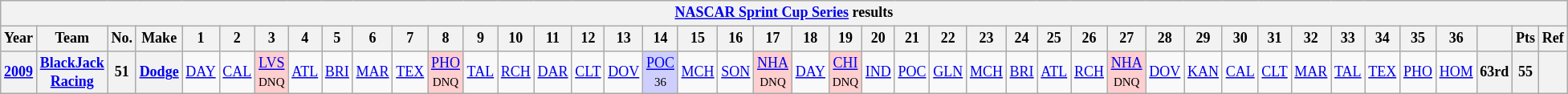<table class="wikitable " style="text-align:center; font-size:75%">
<tr>
<th colspan=43><a href='#'>NASCAR Sprint Cup Series</a> results</th>
</tr>
<tr>
<th>Year</th>
<th>Team</th>
<th>No.</th>
<th>Make</th>
<th>1</th>
<th>2</th>
<th>3</th>
<th>4</th>
<th>5</th>
<th>6</th>
<th>7</th>
<th>8</th>
<th>9</th>
<th>10</th>
<th>11</th>
<th>12</th>
<th>13</th>
<th>14</th>
<th>15</th>
<th>16</th>
<th>17</th>
<th>18</th>
<th>19</th>
<th>20</th>
<th>21</th>
<th>22</th>
<th>23</th>
<th>24</th>
<th>25</th>
<th>26</th>
<th>27</th>
<th>28</th>
<th>29</th>
<th>30</th>
<th>31</th>
<th>32</th>
<th>33</th>
<th>34</th>
<th>35</th>
<th>36</th>
<th></th>
<th>Pts</th>
<th>Ref</th>
</tr>
<tr>
<th><a href='#'>2009</a></th>
<th><a href='#'>BlackJack Racing</a></th>
<th>51</th>
<th><a href='#'>Dodge</a></th>
<td><a href='#'>DAY</a></td>
<td><a href='#'>CAL</a></td>
<td style="background:#FFCFCF;"><a href='#'>LVS</a><br><small>DNQ</small></td>
<td><a href='#'>ATL</a></td>
<td><a href='#'>BRI</a></td>
<td><a href='#'>MAR</a></td>
<td><a href='#'>TEX</a></td>
<td style="background:#FFCFCF;"><a href='#'>PHO</a><br><small>DNQ</small></td>
<td><a href='#'>TAL</a></td>
<td><a href='#'>RCH</a></td>
<td><a href='#'>DAR</a></td>
<td><a href='#'>CLT</a></td>
<td><a href='#'>DOV</a></td>
<td style="background:#CFCFFF;"><a href='#'>POC</a><br><small>36</small></td>
<td><a href='#'>MCH</a></td>
<td><a href='#'>SON</a></td>
<td style="background:#FFCFCF;"><a href='#'>NHA</a><br><small>DNQ</small></td>
<td><a href='#'>DAY</a></td>
<td style="background:#FFCFCF;"><a href='#'>CHI</a><br><small>DNQ</small></td>
<td><a href='#'>IND</a></td>
<td><a href='#'>POC</a></td>
<td><a href='#'>GLN</a></td>
<td><a href='#'>MCH</a></td>
<td><a href='#'>BRI</a></td>
<td><a href='#'>ATL</a></td>
<td><a href='#'>RCH</a></td>
<td style="background:#FFCFCF;"><a href='#'>NHA</a><br><small>DNQ</small></td>
<td><a href='#'>DOV</a></td>
<td><a href='#'>KAN</a></td>
<td><a href='#'>CAL</a></td>
<td><a href='#'>CLT</a></td>
<td><a href='#'>MAR</a></td>
<td><a href='#'>TAL</a></td>
<td><a href='#'>TEX</a></td>
<td><a href='#'>PHO</a></td>
<td><a href='#'>HOM</a></td>
<th>63rd</th>
<th>55</th>
<th></th>
</tr>
</table>
